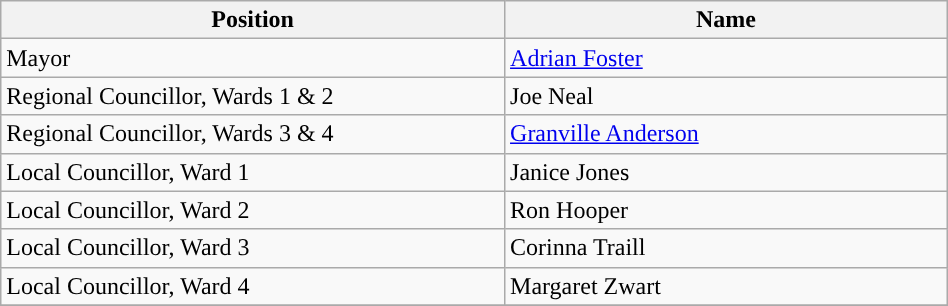<table class="wikitable" style="width:50%;">
<tr>
<th bgcolor="#DDDDFF" width="50px">Position</th>
<th bgcolor="#DDDDFF" width="50px">Name</th>
</tr>
<tr>
<td>Mayor</td>
<td><a href='#'>Adrian Foster</a></td>
</tr>
<tr>
<td>Regional Councillor, Wards 1 & 2</td>
<td>Joe Neal</td>
</tr>
<tr>
<td>Regional Councillor, Wards 3 & 4</td>
<td><a href='#'>Granville Anderson</a></td>
</tr>
<tr>
<td>Local Councillor, Ward 1</td>
<td>Janice Jones</td>
</tr>
<tr>
<td>Local Councillor, Ward 2</td>
<td>Ron Hooper</td>
</tr>
<tr>
<td>Local Councillor, Ward 3</td>
<td>Corinna Traill</td>
</tr>
<tr>
<td>Local Councillor, Ward 4</td>
<td>Margaret Zwart</td>
</tr>
<tr>
</tr>
</table>
